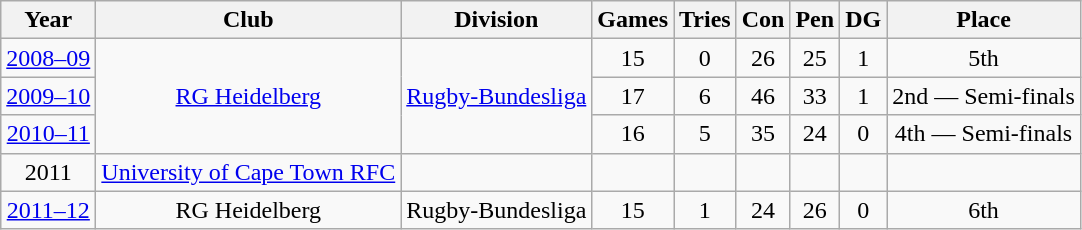<table class="wikitable">
<tr>
<th>Year</th>
<th>Club</th>
<th>Division</th>
<th>Games</th>
<th>Tries</th>
<th>Con</th>
<th>Pen</th>
<th>DG</th>
<th>Place</th>
</tr>
<tr align="center">
<td><a href='#'>2008–09</a></td>
<td rowspan=3><a href='#'>RG Heidelberg</a></td>
<td rowspan=3><a href='#'>Rugby-Bundesliga</a></td>
<td>15</td>
<td>0</td>
<td>26</td>
<td>25</td>
<td>1</td>
<td>5th</td>
</tr>
<tr align="center">
<td><a href='#'>2009–10</a></td>
<td>17</td>
<td>6</td>
<td>46</td>
<td>33</td>
<td>1</td>
<td>2nd — Semi-finals</td>
</tr>
<tr align="center">
<td><a href='#'>2010–11</a></td>
<td>16</td>
<td>5</td>
<td>35</td>
<td>24</td>
<td>0</td>
<td>4th — Semi-finals</td>
</tr>
<tr align="center">
<td>2011</td>
<td><a href='#'>University of Cape Town RFC</a></td>
<td></td>
<td></td>
<td></td>
<td></td>
<td></td>
<td></td>
<td></td>
</tr>
<tr align="center">
<td><a href='#'>2011–12</a></td>
<td>RG Heidelberg</td>
<td>Rugby-Bundesliga</td>
<td>15</td>
<td>1</td>
<td>24</td>
<td>26</td>
<td>0</td>
<td>6th</td>
</tr>
</table>
